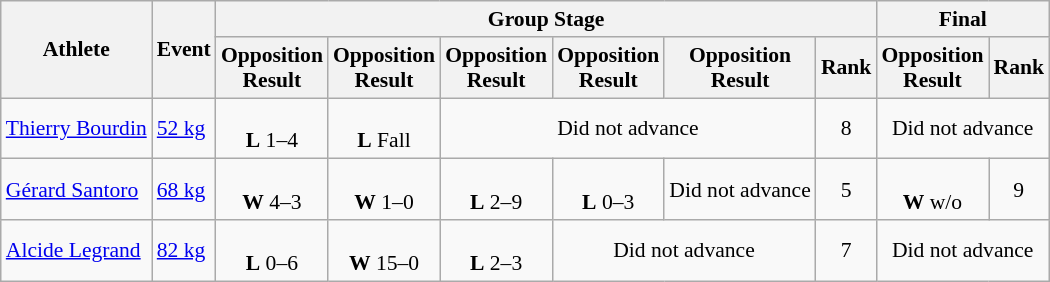<table class=wikitable style="font-size:90%">
<tr>
<th rowspan="2">Athlete</th>
<th rowspan="2">Event</th>
<th colspan="6">Group Stage</th>
<th colspan=2>Final</th>
</tr>
<tr>
<th>Opposition<br>Result</th>
<th>Opposition<br>Result</th>
<th>Opposition<br>Result</th>
<th>Opposition<br>Result</th>
<th>Opposition<br>Result</th>
<th>Rank</th>
<th>Opposition<br>Result</th>
<th>Rank</th>
</tr>
<tr align=center>
<td align=left><a href='#'>Thierry Bourdin</a></td>
<td align=left><a href='#'>52 kg</a></td>
<td><br><strong>L</strong> 1–4</td>
<td><br><strong>L</strong> Fall</td>
<td colspan=3>Did not advance</td>
<td>8</td>
<td colspan=2>Did not advance</td>
</tr>
<tr align=center>
<td align=left><a href='#'>Gérard Santoro</a></td>
<td align=left><a href='#'>68 kg</a></td>
<td><br><strong>W</strong> 4–3</td>
<td><br><strong>W</strong> 1–0</td>
<td><br><strong>L</strong> 2–9</td>
<td><br><strong>L</strong> 0–3</td>
<td>Did not advance</td>
<td>5</td>
<td><br><strong>W</strong> w/o</td>
<td>9</td>
</tr>
<tr align=center>
<td align=left><a href='#'>Alcide Legrand</a></td>
<td align=left><a href='#'>82 kg</a></td>
<td><br><strong>L</strong> 0–6</td>
<td><br><strong>W</strong> 15–0</td>
<td><br><strong>L</strong> 2–3</td>
<td colspan=2>Did not advance</td>
<td>7</td>
<td colspan=2>Did not advance</td>
</tr>
</table>
